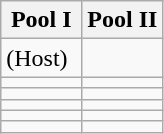<table class="wikitable" style="white-space:nowrap">
<tr>
<th width=50%>Pool I</th>
<th width=50%>Pool II</th>
</tr>
<tr>
<td> (Host)</td>
<td></td>
</tr>
<tr>
<td></td>
<td></td>
</tr>
<tr>
<td></td>
<td></td>
</tr>
<tr>
<td></td>
<td></td>
</tr>
<tr>
<td></td>
<td></td>
</tr>
<tr>
<td></td>
<td></td>
</tr>
</table>
